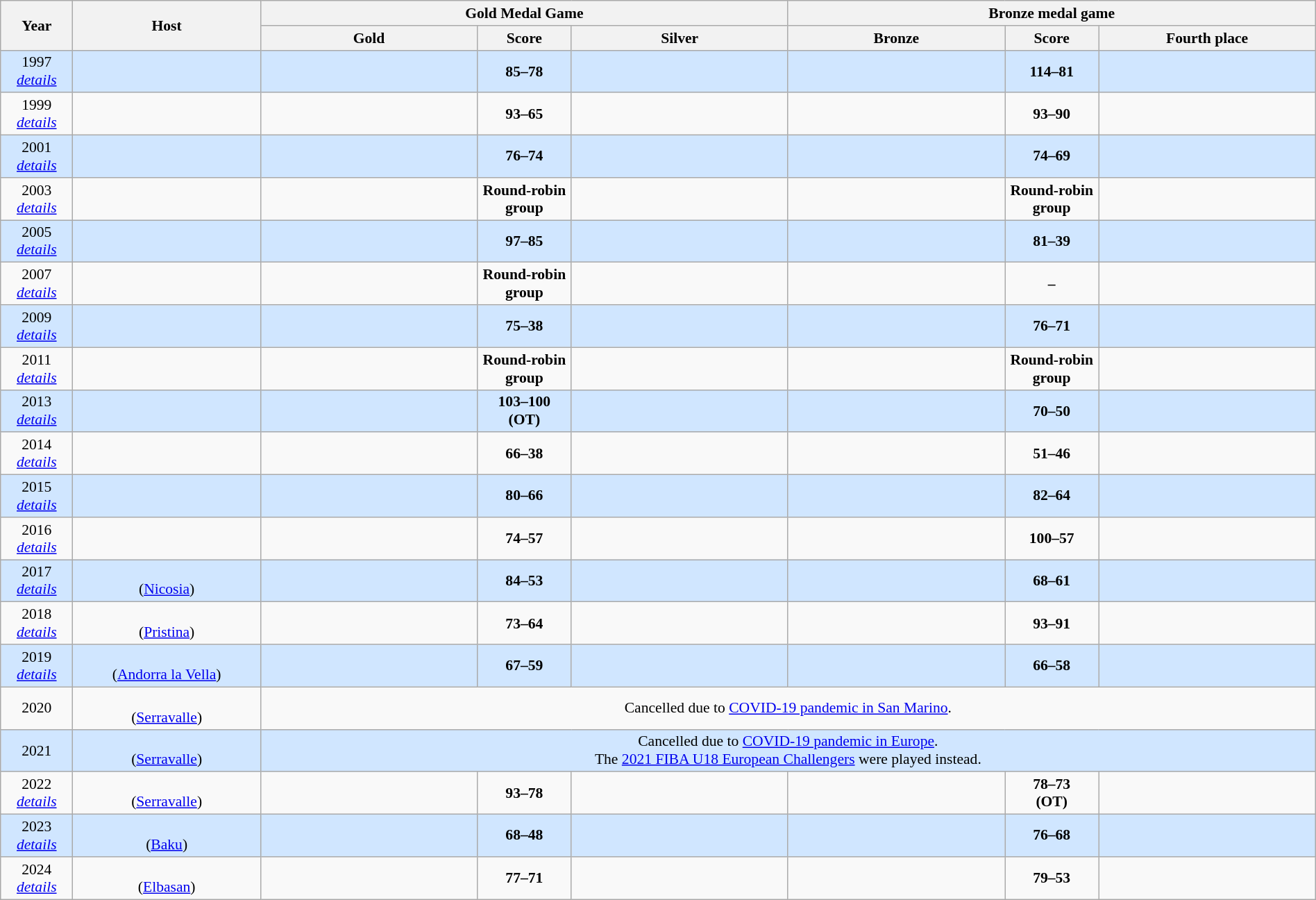<table class=wikitable style="text-align:center; font-size:90%; width:100%">
<tr>
<th rowspan=2 width=5%>Year</th>
<th rowspan=2 width=13%>Host</th>
<th colspan=3>Gold Medal Game</th>
<th colspan=3>Bronze medal game</th>
</tr>
<tr>
<th width=15%>Gold</th>
<th width=6.5%>Score</th>
<th width=15%>Silver</th>
<th width=15%>Bronze</th>
<th width=6.5%>Score</th>
<th width=15%>Fourth place</th>
</tr>
<tr style="background:#D0E6FF;">
<td>1997<br><em><a href='#'>details</a></em></td>
<td></td>
<td><strong></strong></td>
<td><strong>85–78</strong></td>
<td></td>
<td></td>
<td><strong>114–81</strong></td>
<td></td>
</tr>
<tr>
<td>1999<br><em><a href='#'>details</a></em></td>
<td></td>
<td><strong></strong></td>
<td><strong>93–65</strong></td>
<td></td>
<td></td>
<td><strong>93–90</strong></td>
<td></td>
</tr>
<tr style="background:#D0E6FF;">
<td>2001<br><em><a href='#'>details</a></em></td>
<td></td>
<td><strong></strong></td>
<td><strong>76–74</strong></td>
<td></td>
<td></td>
<td><strong>74–69</strong></td>
<td></td>
</tr>
<tr>
<td>2003<br><em><a href='#'>details</a></em></td>
<td></td>
<td><strong></strong></td>
<td><strong>Round-robin group</strong></td>
<td></td>
<td></td>
<td><strong>Round-robin group</strong></td>
<td></td>
</tr>
<tr style="background:#D0E6FF;">
<td>2005<br><em><a href='#'>details</a></em></td>
<td></td>
<td><strong></strong></td>
<td><strong>97–85</strong></td>
<td></td>
<td></td>
<td><strong>81–39</strong></td>
<td></td>
</tr>
<tr>
<td>2007<br><em><a href='#'>details</a></em></td>
<td></td>
<td><strong></strong></td>
<td><strong>Round-robin group</strong></td>
<td></td>
<td></td>
<td><strong>–</strong></td>
<td></td>
</tr>
<tr style="background:#D0E6FF;">
<td>2009<br><em><a href='#'>details</a></em></td>
<td></td>
<td><strong></strong></td>
<td><strong>75–38</strong></td>
<td></td>
<td></td>
<td><strong>76–71</strong></td>
<td></td>
</tr>
<tr>
<td>2011<br><em><a href='#'>details</a></em></td>
<td></td>
<td><strong></strong></td>
<td><strong>Round-robin group</strong></td>
<td></td>
<td></td>
<td><strong>Round-robin group</strong></td>
<td></td>
</tr>
<tr style="background:#D0E6FF;">
<td>2013<br><em><a href='#'>details</a></em></td>
<td></td>
<td><strong></strong></td>
<td><strong>103–100</strong><br><strong>(OT)</strong></td>
<td></td>
<td></td>
<td><strong>70–50</strong></td>
<td></td>
</tr>
<tr>
<td>2014<br><em><a href='#'>details</a></em></td>
<td></td>
<td><strong></strong></td>
<td><strong>66–38</strong></td>
<td></td>
<td></td>
<td><strong>51–46</strong></td>
<td></td>
</tr>
<tr style="background:#D0E6FF;">
<td>2015<br><em><a href='#'>details</a></em></td>
<td></td>
<td><strong></strong></td>
<td><strong>80–66</strong></td>
<td></td>
<td></td>
<td><strong>82–64</strong></td>
<td></td>
</tr>
<tr>
<td>2016<br><em><a href='#'>details</a></em></td>
<td></td>
<td><strong></strong></td>
<td><strong>74–57</strong></td>
<td></td>
<td></td>
<td><strong>100–57</strong></td>
<td></td>
</tr>
<tr style="background:#D0E6FF;">
<td>2017<br><em><a href='#'>details</a></em></td>
<td><br>(<a href='#'>Nicosia</a>)</td>
<td><strong></strong></td>
<td><strong>84–53</strong></td>
<td></td>
<td></td>
<td><strong>68–61</strong></td>
<td></td>
</tr>
<tr>
<td>2018<br><em><a href='#'>details</a></em></td>
<td><br>(<a href='#'>Pristina</a>)</td>
<td><strong></strong></td>
<td><strong>73–64</strong></td>
<td></td>
<td></td>
<td><strong>93–91</strong></td>
<td></td>
</tr>
<tr style="background:#D0E6FF;">
<td>2019<br><em><a href='#'>details</a></em></td>
<td><br>(<a href='#'>Andorra la Vella</a>)</td>
<td><strong></strong></td>
<td><strong>67–59</strong></td>
<td></td>
<td></td>
<td><strong>66–58</strong></td>
<td></td>
</tr>
<tr>
<td>2020</td>
<td><br>(<a href='#'>Serravalle</a>)</td>
<td colspan=6>Cancelled due to <a href='#'>COVID-19 pandemic in San Marino</a>.</td>
</tr>
<tr style="background:#D0E6FF;">
<td>2021</td>
<td><br>(<a href='#'>Serravalle</a>)</td>
<td colspan=6>Cancelled due to <a href='#'>COVID-19 pandemic in Europe</a>.<br>The <a href='#'>2021 FIBA U18 European Challengers</a> were played instead.</td>
</tr>
<tr>
<td>2022<br><em><a href='#'>details</a></em></td>
<td><br>(<a href='#'>Serravalle</a>)</td>
<td><strong></strong></td>
<td><strong>93–78</strong></td>
<td></td>
<td></td>
<td><strong>78–73</strong><br><strong>(OT)</strong></td>
<td></td>
</tr>
<tr style="background:#D0E6FF;">
<td>2023<br><em><a href='#'>details</a></em></td>
<td><br>(<a href='#'>Baku</a>)</td>
<td><strong></strong></td>
<td><strong>68–48</strong></td>
<td></td>
<td></td>
<td><strong>76–68</strong></td>
<td></td>
</tr>
<tr>
<td>2024<br><em><a href='#'>details</a></em></td>
<td><br>(<a href='#'>Elbasan</a>)</td>
<td><strong></strong></td>
<td><strong>77–71</strong></td>
<td></td>
<td></td>
<td><strong>79–53</strong></td>
<td></td>
</tr>
</table>
